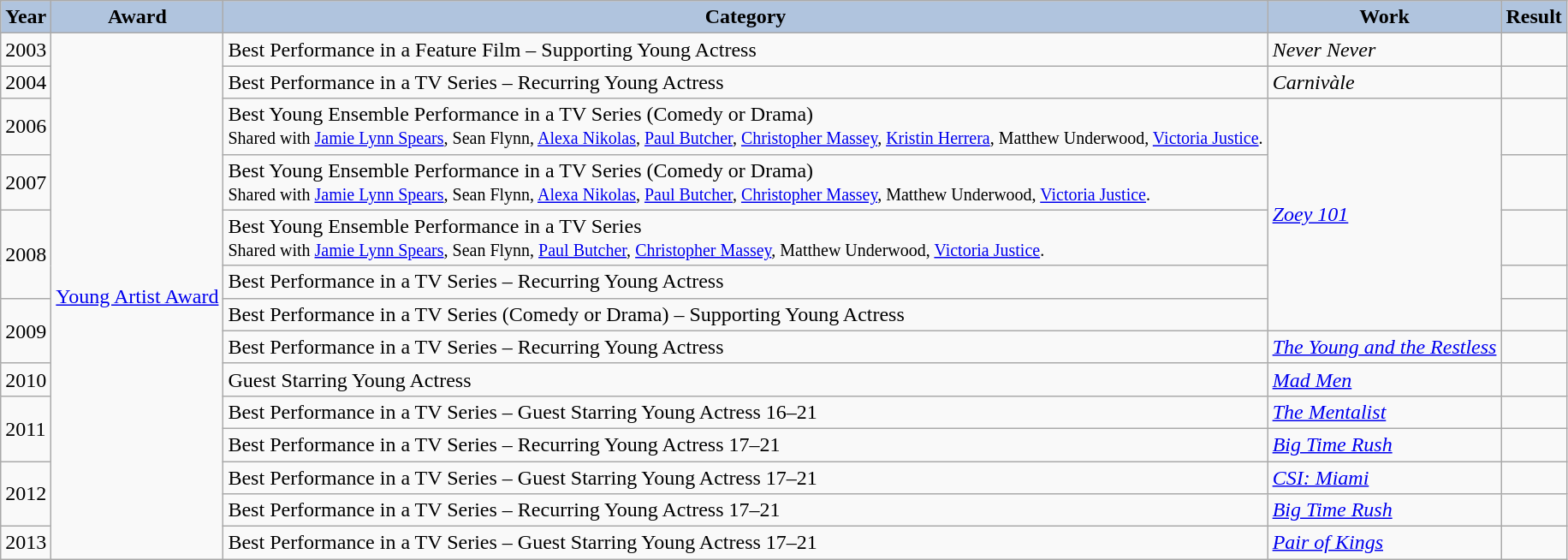<table class="wikitable">
<tr>
<th style="background:#B0C4DE;">Year</th>
<th style="background:#B0C4DE;">Award</th>
<th style="background:#B0C4DE;">Category</th>
<th style="background:#B0C4DE;">Work</th>
<th style="background:#B0C4DE;">Result</th>
</tr>
<tr>
<td>2003</td>
<td rowspan="14" style="white-space:nowrap;"><a href='#'>Young Artist Award</a></td>
<td>Best Performance in a Feature Film – Supporting Young Actress</td>
<td><em>Never Never</em></td>
<td></td>
</tr>
<tr>
<td>2004</td>
<td>Best Performance in a TV Series – Recurring Young Actress</td>
<td><em>Carnivàle</em></td>
<td></td>
</tr>
<tr>
<td>2006</td>
<td>Best Young Ensemble Performance in a TV Series (Comedy or Drama) <br><small>Shared with <a href='#'>Jamie Lynn Spears</a>, Sean Flynn, <a href='#'>Alexa Nikolas</a>, <a href='#'>Paul Butcher</a>, <a href='#'>Christopher Massey</a>, <a href='#'>Kristin Herrera</a>, Matthew Underwood, <a href='#'>Victoria Justice</a>.</small></td>
<td rowspan="5"><em><a href='#'>Zoey 101</a></em></td>
<td></td>
</tr>
<tr>
<td>2007</td>
<td>Best Young Ensemble Performance in a TV Series (Comedy or Drama) <br><small>Shared with <a href='#'>Jamie Lynn Spears</a>, Sean Flynn, <a href='#'>Alexa Nikolas</a>, <a href='#'>Paul Butcher</a>, <a href='#'>Christopher Massey</a>, Matthew Underwood, <a href='#'>Victoria Justice</a>.</small></td>
<td></td>
</tr>
<tr>
<td rowspan=2>2008</td>
<td>Best Young Ensemble Performance in a TV Series <br><small>Shared with <a href='#'>Jamie Lynn Spears</a>, Sean Flynn, <a href='#'>Paul Butcher</a>, <a href='#'>Christopher Massey</a>, Matthew Underwood, <a href='#'>Victoria Justice</a>.</small></td>
<td></td>
</tr>
<tr>
<td>Best Performance in a TV Series – Recurring Young Actress</td>
<td></td>
</tr>
<tr>
<td rowspan=2>2009</td>
<td>Best Performance in a TV Series (Comedy or Drama) – Supporting Young Actress</td>
<td></td>
</tr>
<tr>
<td>Best Performance in a TV Series – Recurring Young Actress</td>
<td style="white-space:nowrap;"><em><a href='#'>The Young and the Restless</a></em></td>
<td></td>
</tr>
<tr>
<td>2010</td>
<td>Guest Starring Young Actress</td>
<td><em><a href='#'>Mad Men</a></em></td>
<td></td>
</tr>
<tr>
<td rowspan=2>2011</td>
<td>Best Performance in a TV Series – Guest Starring Young Actress 16–21</td>
<td><em><a href='#'>The Mentalist</a></em></td>
<td></td>
</tr>
<tr>
<td>Best Performance in a TV Series – Recurring Young Actress 17–21</td>
<td><em><a href='#'>Big Time Rush</a></em></td>
<td></td>
</tr>
<tr>
<td rowspan=2>2012</td>
<td>Best Performance in a TV Series – Guest Starring Young Actress 17–21</td>
<td><em><a href='#'>CSI: Miami</a></em></td>
<td></td>
</tr>
<tr>
<td>Best Performance in a TV Series – Recurring Young Actress 17–21</td>
<td><em><a href='#'>Big Time Rush</a></em></td>
<td></td>
</tr>
<tr>
<td>2013</td>
<td>Best Performance in a TV Series – Guest Starring Young Actress 17–21</td>
<td><em><a href='#'>Pair of Kings</a></em></td>
<td></td>
</tr>
</table>
